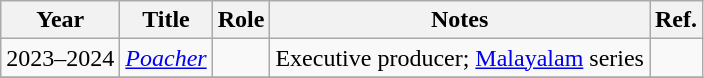<table class="wikitable unsortable plainrowheaders">
<tr style="text-align:center;">
<th scope="col">Year</th>
<th scope="col">Title</th>
<th scope="col">Role</th>
<th class="unsortable" scope="col">Notes</th>
<th class="unsortable" scope="col">Ref.</th>
</tr>
<tr>
<td>2023–2024</td>
<td><em><a href='#'>Poacher</a></em></td>
<td></td>
<td>Executive producer; <a href='#'>Malayalam</a> series</td>
<td></td>
</tr>
<tr>
</tr>
</table>
